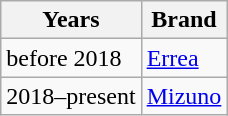<table class="wikitable sortable">
<tr>
<th>Years</th>
<th>Brand</th>
</tr>
<tr>
<td>before 2018</td>
<td> <a href='#'>Errea</a></td>
</tr>
<tr>
<td>2018–present</td>
<td> <a href='#'>Mizuno</a></td>
</tr>
</table>
